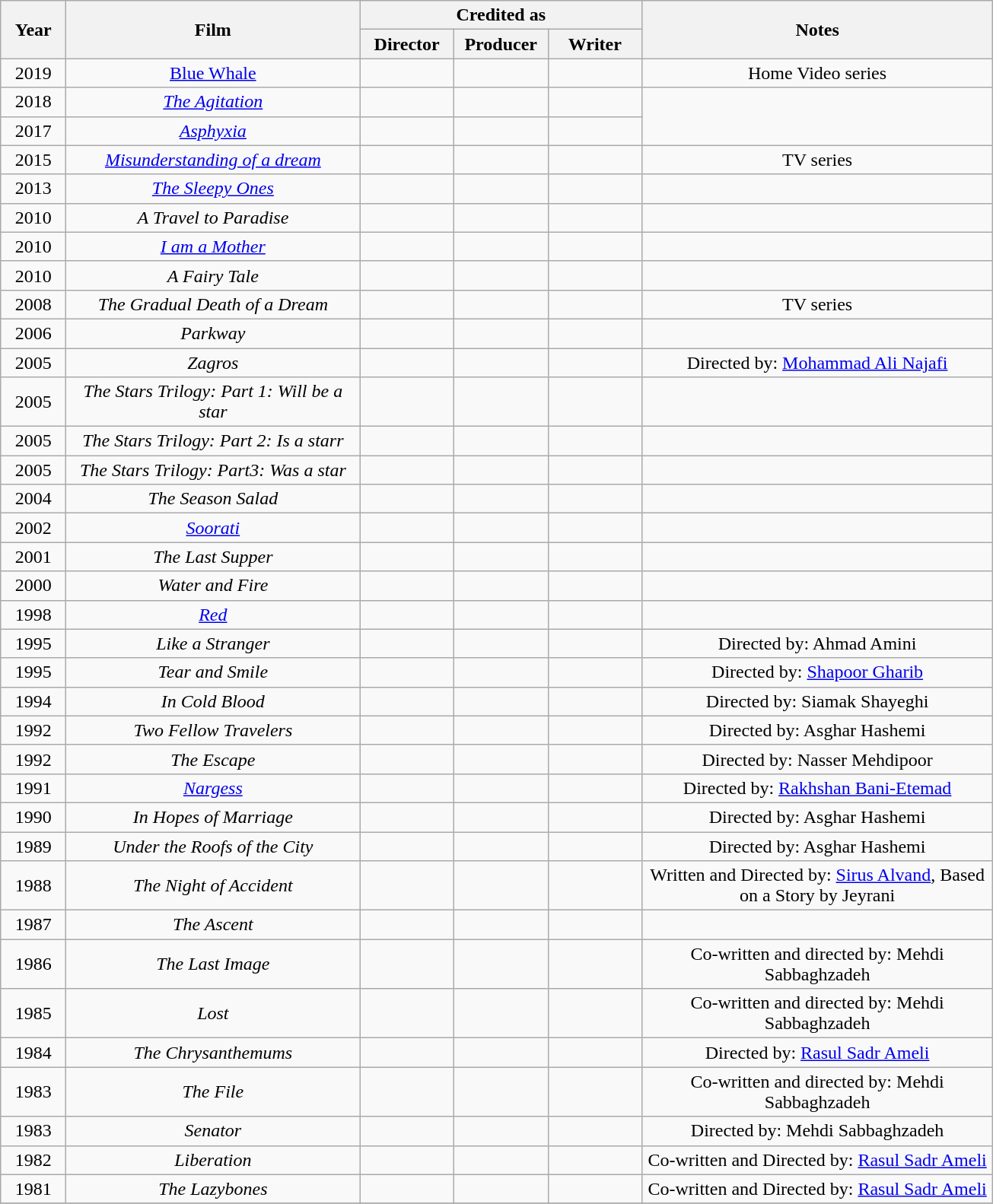<table class="wikitable" style="text-align:center;font-size:100%;">
<tr>
<th rowspan="2" style="width:50px;">Year</th>
<th rowspan="2" style="width:250px;">Film</th>
<th colspan="3">Credited as</th>
<th rowspan="2" style="width:300px;">Notes</th>
</tr>
<tr>
<th width=75>Director</th>
<th width=75>Producer</th>
<th width=75>Writer</th>
</tr>
<tr>
<td>2019</td>
<td><a href='#'>Blue Whale</a></td>
<td></td>
<td></td>
<td></td>
<td>Home Video series</td>
</tr>
<tr>
<td>2018</td>
<td><em><a href='#'>The Agitation</a></em></td>
<td></td>
<td></td>
<td></td>
</tr>
<tr>
<td>2017</td>
<td><em><a href='#'>Asphyxia</a></em></td>
<td></td>
<td></td>
<td></td>
</tr>
<tr>
<td>2015</td>
<td><em><a href='#'>Misunderstanding of a dream</a></em></td>
<td></td>
<td></td>
<td></td>
<td>TV series</td>
</tr>
<tr>
<td>2013</td>
<td><em><a href='#'>The Sleepy Ones</a></em></td>
<td></td>
<td></td>
<td></td>
<td></td>
</tr>
<tr>
<td>2010</td>
<td><em>A Travel to Paradise</em></td>
<td></td>
<td></td>
<td></td>
<td></td>
</tr>
<tr>
<td>2010</td>
<td><em><a href='#'>I am a Mother</a></em></td>
<td></td>
<td></td>
<td></td>
<td></td>
</tr>
<tr>
<td>2010</td>
<td><em>A Fairy Tale</em></td>
<td></td>
<td></td>
<td></td>
<td></td>
</tr>
<tr>
<td>2008</td>
<td><em>The Gradual Death of a Dream</em></td>
<td></td>
<td></td>
<td></td>
<td>TV series</td>
</tr>
<tr>
<td>2006</td>
<td><em>Parkway</em></td>
<td></td>
<td></td>
<td></td>
<td></td>
</tr>
<tr>
<td>2005</td>
<td><em>Zagros</em></td>
<td></td>
<td></td>
<td></td>
<td>Directed by: <a href='#'>Mohammad Ali Najafi</a></td>
</tr>
<tr>
<td>2005</td>
<td><em>The Stars Trilogy: Part 1: Will be a star</em></td>
<td></td>
<td></td>
<td></td>
<td></td>
</tr>
<tr>
<td>2005</td>
<td><em>The Stars Trilogy: Part 2: Is a starr</em></td>
<td></td>
<td></td>
<td></td>
<td></td>
</tr>
<tr>
<td>2005</td>
<td><em>The Stars Trilogy: Part3: Was a star</em></td>
<td></td>
<td></td>
<td></td>
<td></td>
</tr>
<tr>
<td>2004</td>
<td><em>The Season Salad</em></td>
<td></td>
<td></td>
<td></td>
<td></td>
</tr>
<tr>
<td>2002</td>
<td><em><a href='#'>Soorati</a></em></td>
<td></td>
<td></td>
<td></td>
<td></td>
</tr>
<tr>
<td>2001</td>
<td><em>The Last Supper</em></td>
<td></td>
<td></td>
<td></td>
<td></td>
</tr>
<tr>
<td>2000</td>
<td><em>Water and Fire</em></td>
<td></td>
<td></td>
<td></td>
<td></td>
</tr>
<tr>
<td>1998</td>
<td><em><a href='#'>Red</a></em></td>
<td></td>
<td></td>
<td></td>
<td></td>
</tr>
<tr>
<td>1995</td>
<td><em>Like a Stranger</em></td>
<td></td>
<td></td>
<td></td>
<td>Directed by: Ahmad Amini</td>
</tr>
<tr>
<td>1995</td>
<td><em>Tear and Smile</em></td>
<td></td>
<td></td>
<td></td>
<td>Directed by: <a href='#'>Shapoor Gharib</a></td>
</tr>
<tr>
<td>1994</td>
<td><em>In Cold Blood</em></td>
<td></td>
<td></td>
<td></td>
<td>Directed by: Siamak Shayeghi</td>
</tr>
<tr>
<td>1992</td>
<td><em>Two Fellow Travelers</em></td>
<td></td>
<td></td>
<td></td>
<td>Directed by: Asghar Hashemi</td>
</tr>
<tr>
<td>1992</td>
<td><em>The Escape</em></td>
<td></td>
<td></td>
<td></td>
<td>Directed by: Nasser Mehdipoor</td>
</tr>
<tr>
<td>1991</td>
<td><em><a href='#'>Nargess</a></em></td>
<td></td>
<td></td>
<td></td>
<td>Directed by: <a href='#'>Rakhshan Bani-Etemad</a></td>
</tr>
<tr>
<td>1990</td>
<td><em>In Hopes of Marriage</em></td>
<td></td>
<td></td>
<td></td>
<td>Directed by: Asghar Hashemi</td>
</tr>
<tr>
<td>1989</td>
<td><em>Under the Roofs of the City</em></td>
<td></td>
<td></td>
<td></td>
<td>Directed by: Asghar Hashemi</td>
</tr>
<tr>
<td>1988</td>
<td><em>The Night of Accident</em></td>
<td></td>
<td></td>
<td></td>
<td>Written and Directed by: <a href='#'>Sirus Alvand</a>, Based on a Story by Jeyrani</td>
</tr>
<tr>
<td>1987</td>
<td><em>The Ascent</em></td>
<td></td>
<td></td>
<td></td>
<td></td>
</tr>
<tr>
<td>1986</td>
<td><em>The Last Image</em></td>
<td></td>
<td></td>
<td></td>
<td>Co-written and directed by: Mehdi Sabbaghzadeh</td>
</tr>
<tr>
<td>1985</td>
<td><em>Lost</em></td>
<td></td>
<td></td>
<td></td>
<td>Co-written and directed by: Mehdi Sabbaghzadeh</td>
</tr>
<tr>
<td>1984</td>
<td><em>The Chrysanthemums</em></td>
<td></td>
<td></td>
<td></td>
<td>Directed by: <a href='#'>Rasul Sadr Ameli</a></td>
</tr>
<tr>
<td>1983</td>
<td><em>The File</em></td>
<td></td>
<td></td>
<td></td>
<td>Co-written and directed by: Mehdi Sabbaghzadeh</td>
</tr>
<tr>
<td>1983</td>
<td><em>Senator</em></td>
<td></td>
<td></td>
<td></td>
<td>Directed by: Mehdi Sabbaghzadeh</td>
</tr>
<tr>
<td>1982</td>
<td><em>Liberation</em></td>
<td></td>
<td></td>
<td></td>
<td>Co-written and Directed by: <a href='#'>Rasul Sadr Ameli</a></td>
</tr>
<tr>
<td>1981</td>
<td><em>The Lazybones</em></td>
<td></td>
<td></td>
<td></td>
<td>Co-written and Directed by: <a href='#'>Rasul Sadr Ameli</a></td>
</tr>
<tr>
</tr>
</table>
